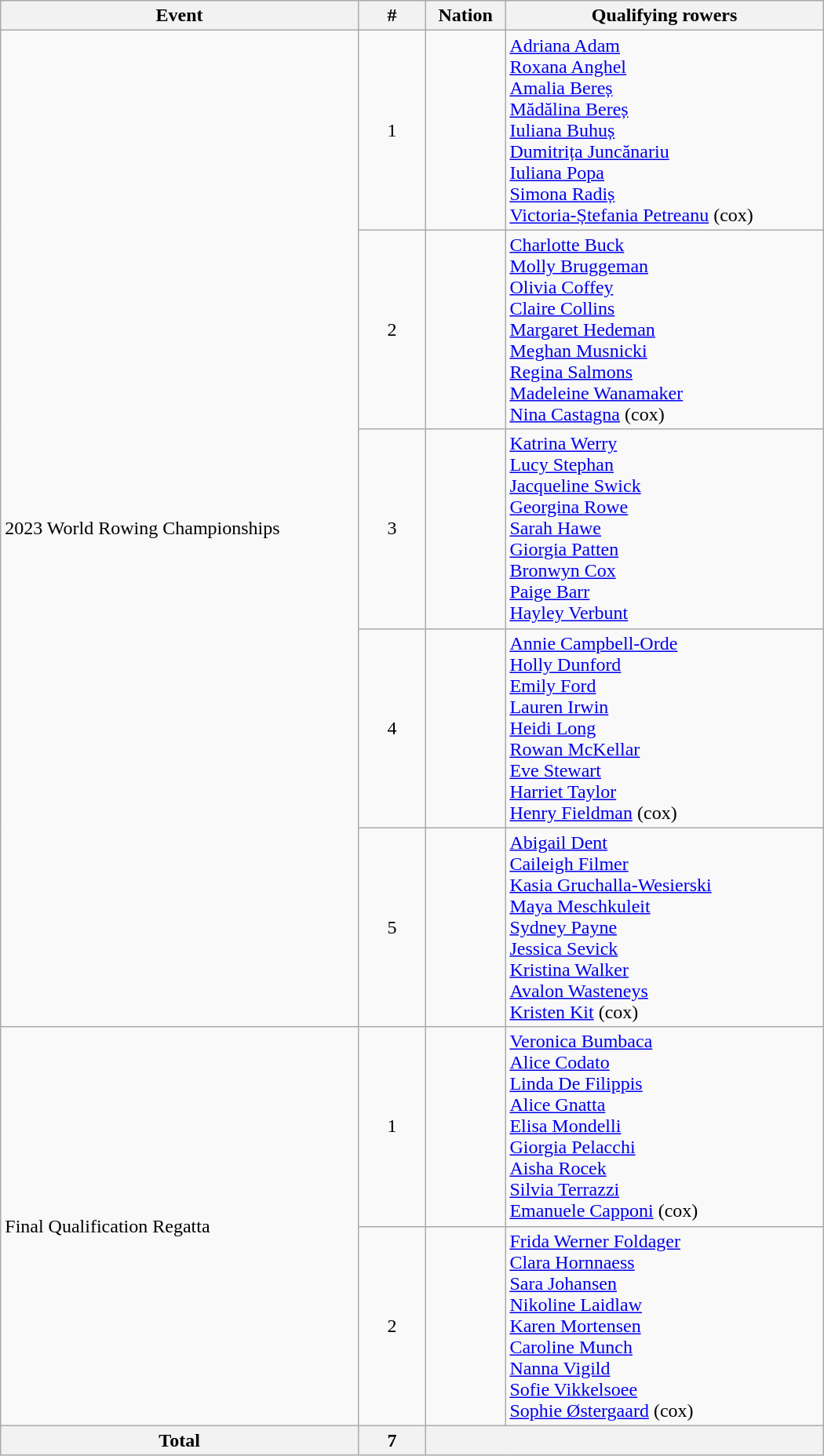<table class="wikitable"  style="width:700px; text-align:center;">
<tr>
<th>Event</th>
<th width=50>#</th>
<th>Nation</th>
<th>Qualifying rowers</th>
</tr>
<tr>
<td rowspan=5 align=left>2023 World Rowing Championships</td>
<td>1</td>
<td align=left></td>
<td align=left><a href='#'>Adriana Adam</a><br><a href='#'>Roxana Anghel</a><br><a href='#'>Amalia Bereș</a><br><a href='#'>Mădălina Bereș</a><br><a href='#'>Iuliana Buhuș</a><br><a href='#'>Dumitrița Juncănariu</a><br><a href='#'>Iuliana Popa</a><br><a href='#'>Simona Radiș</a><br><a href='#'>Victoria-Ștefania Petreanu</a> (cox)</td>
</tr>
<tr>
<td>2</td>
<td align=left></td>
<td align=left><a href='#'>Charlotte Buck</a><br><a href='#'>Molly Bruggeman</a><br><a href='#'>Olivia Coffey</a><br><a href='#'>Claire Collins</a><br><a href='#'>Margaret Hedeman</a><br><a href='#'>Meghan Musnicki</a><br><a href='#'>Regina Salmons</a><br><a href='#'>Madeleine Wanamaker</a><br><a href='#'>Nina Castagna</a> (cox)</td>
</tr>
<tr>
<td>3</td>
<td align=left></td>
<td align=left><a href='#'>Katrina Werry</a><br><a href='#'>Lucy Stephan</a><br><a href='#'>Jacqueline Swick</a><br><a href='#'>Georgina Rowe</a><br><a href='#'>Sarah Hawe</a><br><a href='#'>Giorgia Patten</a><br><a href='#'>Bronwyn Cox</a><br><a href='#'>Paige Barr</a><br><a href='#'>Hayley Verbunt</a></td>
</tr>
<tr>
<td>4</td>
<td align=left></td>
<td align=left><a href='#'>Annie Campbell-Orde</a><br><a href='#'>Holly Dunford</a><br><a href='#'>Emily Ford</a><br><a href='#'>Lauren Irwin</a><br><a href='#'>Heidi Long</a><br><a href='#'>Rowan McKellar</a><br><a href='#'>Eve Stewart</a><br><a href='#'>Harriet Taylor</a><br><a href='#'>Henry Fieldman</a> (cox)</td>
</tr>
<tr>
<td>5</td>
<td align=left></td>
<td align=left><a href='#'>Abigail Dent</a><br><a href='#'>Caileigh Filmer</a><br><a href='#'>Kasia Gruchalla-Wesierski</a><br><a href='#'>Maya Meschkuleit</a><br><a href='#'>Sydney Payne</a><br><a href='#'>Jessica Sevick</a><br><a href='#'>Kristina Walker</a><br><a href='#'>Avalon Wasteneys</a><br><a href='#'>Kristen Kit</a> (cox)</td>
</tr>
<tr>
<td rowspan=2 align=left>Final Qualification Regatta</td>
<td>1</td>
<td align=left></td>
<td align=left><a href='#'>Veronica Bumbaca</a><br><a href='#'>Alice Codato</a><br><a href='#'>Linda De Filippis</a><br><a href='#'>Alice Gnatta</a><br><a href='#'>Elisa Mondelli</a><br><a href='#'>Giorgia Pelacchi</a><br><a href='#'>Aisha Rocek</a><br><a href='#'>Silvia Terrazzi</a><br><a href='#'>Emanuele Capponi</a> (cox)</td>
</tr>
<tr>
<td>2</td>
<td align=left></td>
<td align=left><a href='#'>Frida Werner Foldager</a><br><a href='#'>Clara Hornnaess</a><br><a href='#'>Sara Johansen</a><br><a href='#'>Nikoline Laidlaw</a><br><a href='#'>Karen Mortensen</a><br><a href='#'>Caroline Munch</a><br><a href='#'>Nanna Vigild</a><br><a href='#'>Sofie Vikkelsoee</a><br><a href='#'>Sophie Østergaard</a> (cox)</td>
</tr>
<tr>
<th>Total</th>
<th>7</th>
<th colspan=2></th>
</tr>
</table>
